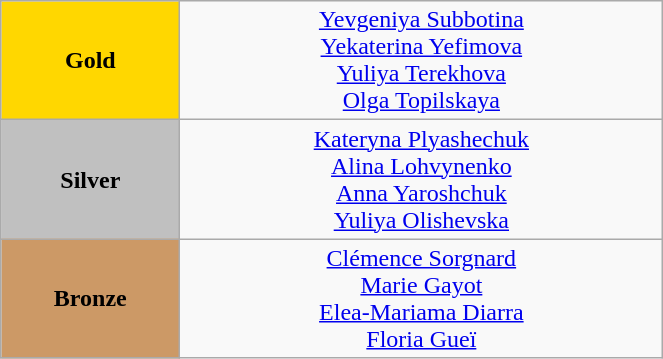<table class="wikitable" style="text-align:center; " width="35%">
<tr>
<td bgcolor="gold"><strong>Gold</strong></td>
<td><a href='#'>Yevgeniya Subbotina</a><br><a href='#'>Yekaterina Yefimova</a><br><a href='#'>Yuliya Terekhova</a><br><a href='#'>Olga Topilskaya</a><br>  <small><em></em></small></td>
</tr>
<tr>
<td bgcolor="silver"><strong>Silver</strong></td>
<td><a href='#'>Kateryna Plyashechuk</a><br><a href='#'>Alina Lohvynenko</a><br><a href='#'>Anna Yaroshchuk</a><br><a href='#'>Yuliya Olishevska</a><br>  <small><em></em></small></td>
</tr>
<tr>
<td bgcolor="CC9966"><strong>Bronze</strong></td>
<td><a href='#'>Clémence Sorgnard</a><br><a href='#'>Marie Gayot</a><br><a href='#'>Elea-Mariama Diarra</a><br><a href='#'>Floria Gueï</a><br>  <small><em></em></small></td>
</tr>
</table>
